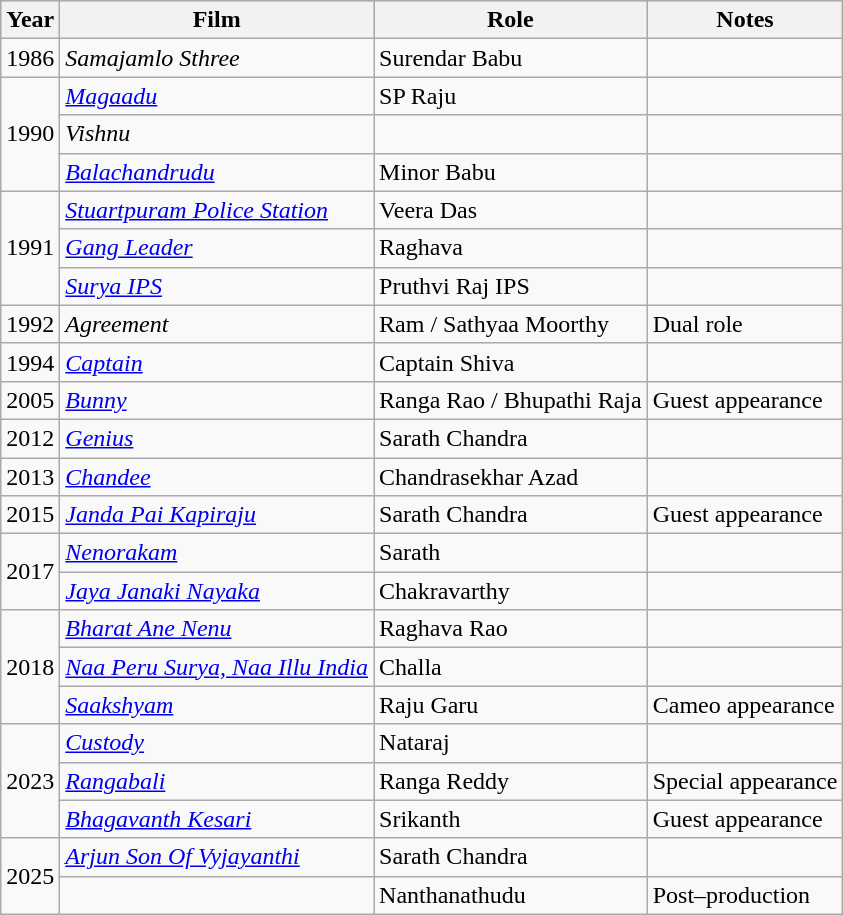<table class="wikitable sortable">
<tr style="background:#ccc; text-align:center;">
<th>Year</th>
<th>Film</th>
<th>Role</th>
<th class=unsortable>Notes</th>
</tr>
<tr>
<td>1986</td>
<td><em>Samajamlo Sthree</em></td>
<td>Surendar Babu</td>
<td></td>
</tr>
<tr>
<td rowspan="3">1990</td>
<td><em><a href='#'>Magaadu</a></em></td>
<td>SP Raju</td>
<td></td>
</tr>
<tr>
<td><em>Vishnu</em></td>
<td></td>
<td></td>
</tr>
<tr>
<td><em><a href='#'>Balachandrudu</a></em></td>
<td>Minor Babu</td>
<td></td>
</tr>
<tr>
<td rowspan="3">1991</td>
<td><em><a href='#'>Stuartpuram Police Station</a></em></td>
<td>Veera Das</td>
<td></td>
</tr>
<tr>
<td><em><a href='#'>Gang Leader</a></em></td>
<td>Raghava</td>
<td></td>
</tr>
<tr>
<td><em><a href='#'>Surya IPS</a></em></td>
<td>Pruthvi Raj IPS</td>
<td></td>
</tr>
<tr>
<td>1992</td>
<td><em>Agreement</em></td>
<td>Ram / Sathyaa Moorthy</td>
<td>Dual role</td>
</tr>
<tr>
<td>1994</td>
<td><em><a href='#'>Captain</a></em></td>
<td>Captain Shiva</td>
<td></td>
</tr>
<tr>
<td>2005</td>
<td><em><a href='#'>Bunny</a></em></td>
<td>Ranga Rao / Bhupathi Raja</td>
<td>Guest appearance</td>
</tr>
<tr>
<td>2012</td>
<td><em><a href='#'>Genius</a></em></td>
<td>Sarath Chandra</td>
<td></td>
</tr>
<tr>
<td>2013</td>
<td><em><a href='#'>Chandee</a></em></td>
<td>Chandrasekhar Azad</td>
<td></td>
</tr>
<tr>
<td>2015</td>
<td><em><a href='#'>Janda Pai Kapiraju</a></em></td>
<td>Sarath Chandra</td>
<td>Guest appearance</td>
</tr>
<tr>
<td rowspan="2">2017</td>
<td><em><a href='#'>Nenorakam</a></em></td>
<td>Sarath</td>
<td></td>
</tr>
<tr>
<td><em><a href='#'>Jaya Janaki Nayaka</a></em></td>
<td>Chakravarthy</td>
<td></td>
</tr>
<tr>
<td rowspan="3">2018</td>
<td><em><a href='#'>Bharat Ane Nenu</a></em></td>
<td>Raghava Rao</td>
<td></td>
</tr>
<tr>
<td><em><a href='#'>Naa Peru Surya, Naa Illu India</a></em></td>
<td>Challa</td>
<td></td>
</tr>
<tr>
<td><em><a href='#'>Saakshyam</a></em></td>
<td>Raju Garu</td>
<td>Cameo appearance</td>
</tr>
<tr>
<td rowspan="3">2023</td>
<td><em><a href='#'>Custody</a></em></td>
<td>Nataraj</td>
<td></td>
</tr>
<tr>
<td><em><a href='#'>Rangabali</a></em></td>
<td>Ranga Reddy</td>
<td>Special appearance</td>
</tr>
<tr>
<td><em><a href='#'>Bhagavanth Kesari</a></em></td>
<td>Srikanth</td>
<td>Guest appearance</td>
</tr>
<tr>
<td rowspan="2">2025</td>
<td><a href='#'><em>Arjun Son Of Vyjayanthi</em></a></td>
<td>Sarath Chandra</td>
<td></td>
</tr>
<tr>
<td></td>
<td>Nanthanathudu</td>
<td>Post–production</td>
</tr>
</table>
